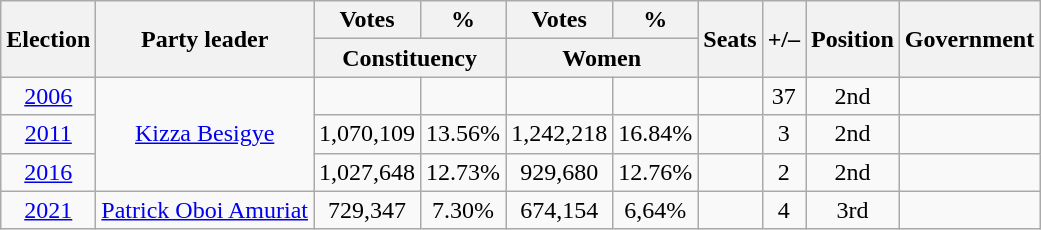<table class="wikitable" style="text-align:center">
<tr>
<th rowspan="2">Election</th>
<th rowspan="2">Party leader</th>
<th>Votes</th>
<th><strong>%</strong></th>
<th>Votes</th>
<th><strong>%</strong></th>
<th rowspan="2">Seats</th>
<th rowspan="2"><strong>+/–</strong></th>
<th rowspan="2">Position</th>
<th rowspan="2">Government</th>
</tr>
<tr>
<th colspan="2">Constituency</th>
<th colspan="2">Women</th>
</tr>
<tr>
<td><a href='#'>2006</a></td>
<td rowspan="3"><a href='#'>Kizza Besigye</a></td>
<td></td>
<td></td>
<td></td>
<td></td>
<td></td>
<td> 37</td>
<td> 2nd</td>
<td></td>
</tr>
<tr>
<td><a href='#'>2011</a></td>
<td>1,070,109</td>
<td>13.56%</td>
<td>1,242,218</td>
<td>16.84%</td>
<td></td>
<td> 3</td>
<td> 2nd</td>
<td></td>
</tr>
<tr>
<td><a href='#'>2016</a></td>
<td>1,027,648</td>
<td>12.73%</td>
<td>929,680</td>
<td>12.76%</td>
<td></td>
<td> 2</td>
<td> 2nd</td>
<td></td>
</tr>
<tr>
<td><a href='#'>2021</a></td>
<td><a href='#'>Patrick Oboi Amuriat</a></td>
<td>729,347</td>
<td>7.30%</td>
<td>674,154</td>
<td>6,64%</td>
<td></td>
<td> 4</td>
<td> 3rd</td>
<td></td>
</tr>
</table>
